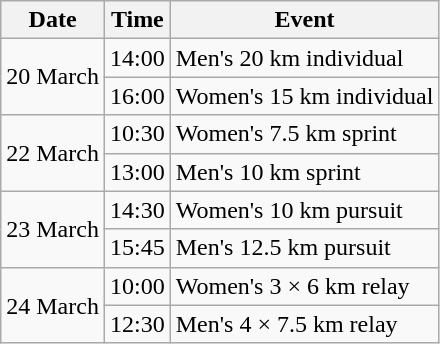<table class="wikitable">
<tr>
<th>Date</th>
<th>Time</th>
<th>Event</th>
</tr>
<tr>
<td rowspan=2>20 March</td>
<td>14:00</td>
<td>Men's 20 km individual</td>
</tr>
<tr>
<td>16:00</td>
<td>Women's 15 km individual</td>
</tr>
<tr>
<td rowspan=2>22 March</td>
<td>10:30</td>
<td>Women's 7.5 km sprint</td>
</tr>
<tr>
<td>13:00</td>
<td>Men's 10 km sprint</td>
</tr>
<tr>
<td rowspan=2>23 March</td>
<td>14:30</td>
<td>Women's 10 km pursuit</td>
</tr>
<tr>
<td>15:45</td>
<td>Men's 12.5 km pursuit</td>
</tr>
<tr>
<td rowspan=2>24 March</td>
<td>10:00</td>
<td>Women's 3 × 6 km relay</td>
</tr>
<tr>
<td>12:30</td>
<td>Men's 4 × 7.5 km relay</td>
</tr>
</table>
